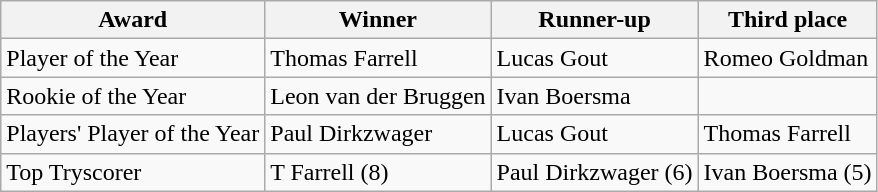<table class="wikitable">
<tr>
<th>Award</th>
<th>Winner</th>
<th>Runner-up</th>
<th>Third place</th>
</tr>
<tr>
<td>Player of the Year</td>
<td> Thomas Farrell</td>
<td> Lucas Gout</td>
<td> Romeo Goldman</td>
</tr>
<tr>
<td>Rookie of the Year</td>
<td> Leon van der Bruggen</td>
<td> Ivan Boersma</td>
<td></td>
</tr>
<tr>
<td>Players' Player of the Year</td>
<td> Paul Dirkzwager</td>
<td> Lucas Gout</td>
<td> Thomas Farrell</td>
</tr>
<tr>
<td>Top Tryscorer</td>
<td> T Farrell (8)</td>
<td> Paul Dirkzwager (6)</td>
<td> Ivan Boersma (5)</td>
</tr>
</table>
